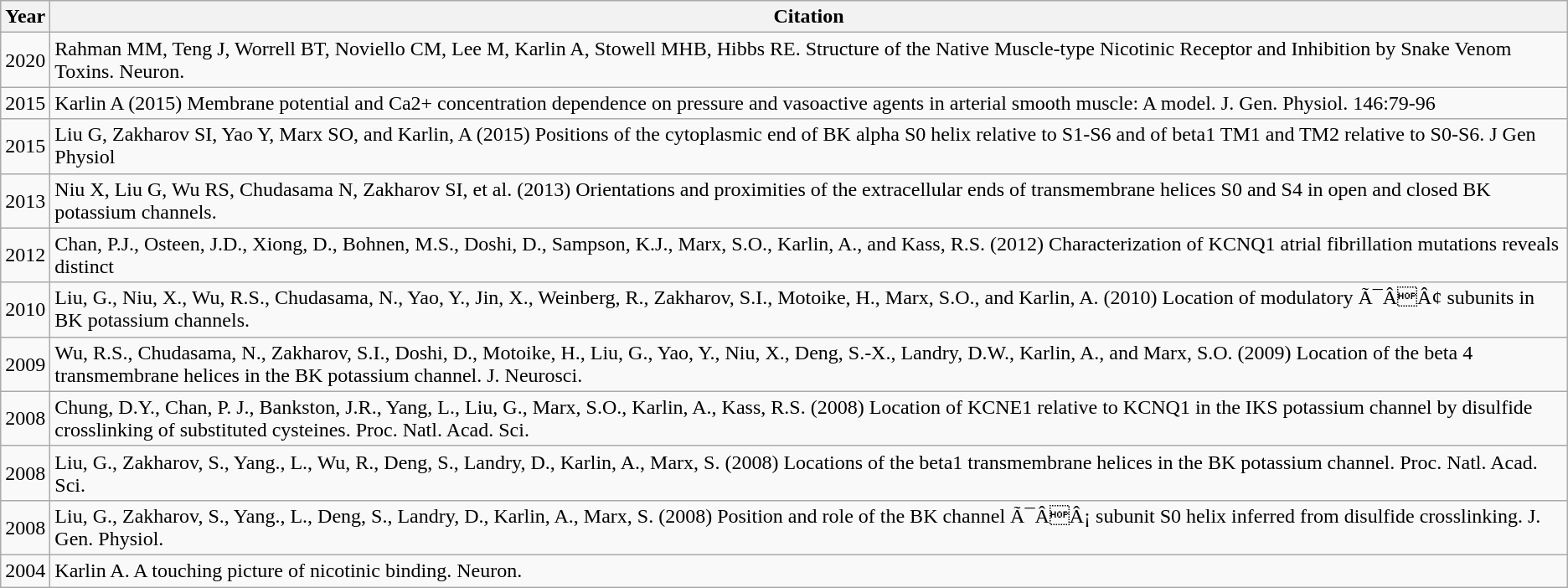<table class="wikitable">
<tr>
<th>Year</th>
<th>Citation</th>
</tr>
<tr>
<td>2020</td>
<td>Rahman MM, Teng J, Worrell BT, Noviello CM, Lee M, Karlin A, Stowell MHB, Hibbs RE. Structure of the Native Muscle-type Nicotinic Receptor and Inhibition by Snake Venom Toxins. Neuron.</td>
</tr>
<tr>
<td>2015</td>
<td>Karlin A (2015) Membrane potential and Ca2+ concentration dependence on pressure and vasoactive agents in arterial smooth muscle: A model. J. Gen. Physiol. 146:79-96</td>
</tr>
<tr>
<td>2015</td>
<td>Liu G, Zakharov SI, Yao Y, Marx SO, and Karlin, A (2015) Positions of the cytoplasmic end of BK alpha S0 helix relative to S1-S6 and of beta1 TM1 and TM2 relative to S0-S6. J Gen Physiol</td>
</tr>
<tr>
<td>2013</td>
<td>Niu X, Liu G, Wu RS, Chudasama N, Zakharov SI, et al. (2013) Orientations and proximities of the extracellular ends of transmembrane helices S0 and S4 in open and closed BK potassium channels.</td>
</tr>
<tr>
<td>2012</td>
<td>Chan, P.J., Osteen, J.D., Xiong, D., Bohnen, M.S., Doshi, D., Sampson, K.J., Marx, S.O., Karlin, A., and Kass, R.S. (2012) Characterization of KCNQ1 atrial fibrillation mutations reveals distinct</td>
</tr>
<tr>
<td>2010</td>
<td>Liu, G., Niu, X., Wu, R.S., Chudasama, N., Yao, Y., Jin, X., Weinberg, R., Zakharov, S.I., Motoike, H., Marx, S.O., and Karlin, A. (2010) Location of modulatory Ã¯ÂÂ¢ subunits in BK potassium channels.</td>
</tr>
<tr>
<td>2009</td>
<td>Wu, R.S., Chudasama, N., Zakharov, S.I., Doshi, D., Motoike, H., Liu, G., Yao, Y., Niu, X., Deng, S.-X., Landry, D.W., Karlin, A., and Marx, S.O. (2009) Location of the beta 4 transmembrane helices in the BK potassium channel. J. Neurosci.</td>
</tr>
<tr>
<td>2008</td>
<td>Chung, D.Y., Chan, P. J., Bankston, J.R., Yang, L., Liu, G., Marx, S.O., Karlin, A., Kass, R.S. (2008) Location of KCNE1 relative to KCNQ1 in the IKS potassium channel by disulfide crosslinking of substituted cysteines. Proc. Natl. Acad. Sci.</td>
</tr>
<tr>
<td>2008</td>
<td>Liu, G., Zakharov, S., Yang., L., Wu, R., Deng, S., Landry, D., Karlin, A., Marx, S. (2008) Locations of the beta1 transmembrane helices in the BK potassium channel. Proc. Natl. Acad. Sci.</td>
</tr>
<tr>
<td>2008</td>
<td>Liu, G., Zakharov, S., Yang., L., Deng, S., Landry, D., Karlin, A., Marx, S. (2008) Position and role of the BK channel Ã¯ÂÂ¡ subunit S0 helix inferred from disulfide crosslinking. J. Gen. Physiol.</td>
</tr>
<tr>
<td>2004</td>
<td>Karlin A. A touching picture of nicotinic binding. Neuron. </td>
</tr>
</table>
